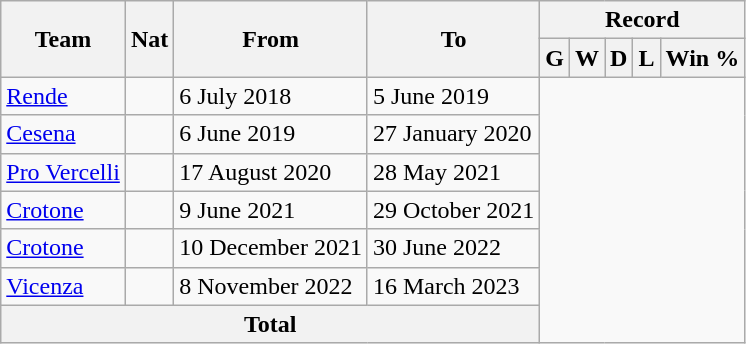<table class="wikitable" style="text-align: center">
<tr>
<th rowspan="2">Team</th>
<th rowspan="2">Nat</th>
<th rowspan="2">From</th>
<th rowspan="2">To</th>
<th colspan="5">Record</th>
</tr>
<tr>
<th>G</th>
<th>W</th>
<th>D</th>
<th>L</th>
<th>Win %</th>
</tr>
<tr>
<td align=left><a href='#'>Rende</a></td>
<td></td>
<td align=left>6 July 2018</td>
<td align=left>5 June 2019<br></td>
</tr>
<tr>
<td align=left><a href='#'>Cesena</a></td>
<td></td>
<td align=left>6 June 2019</td>
<td align=left>27 January 2020<br></td>
</tr>
<tr>
<td align=left><a href='#'>Pro Vercelli</a></td>
<td></td>
<td align=left>17 August 2020</td>
<td align=left>28 May 2021<br></td>
</tr>
<tr>
<td align=left><a href='#'>Crotone</a></td>
<td></td>
<td align=left>9 June 2021</td>
<td align=left>29 October 2021<br></td>
</tr>
<tr>
<td align=left><a href='#'>Crotone</a></td>
<td></td>
<td align=left>10 December 2021</td>
<td align=left>30 June 2022<br></td>
</tr>
<tr>
<td align=left><a href='#'>Vicenza</a></td>
<td></td>
<td align=left>8 November 2022</td>
<td align=left>16 March 2023<br></td>
</tr>
<tr>
<th colspan="4">Total<br></th>
</tr>
</table>
